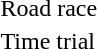<table>
<tr>
<td>Road race</td>
<td></td>
<td></td>
<td></td>
</tr>
<tr>
<td>Time trial</td>
<td></td>
<td></td>
<td></td>
</tr>
</table>
